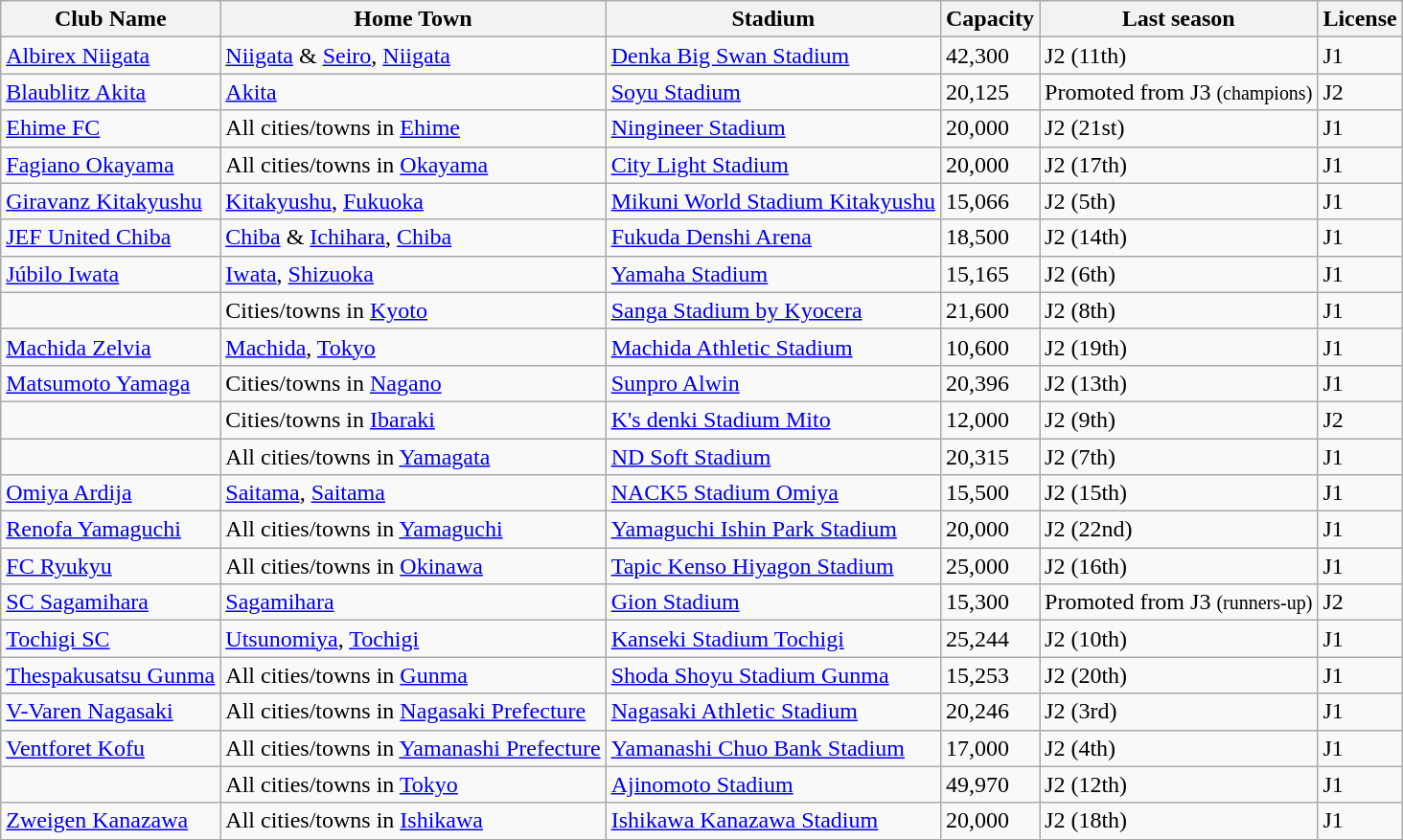<table class="wikitable sortable">
<tr>
<th>Club Name</th>
<th>Home Town</th>
<th>Stadium</th>
<th>Capacity</th>
<th>Last season</th>
<th>License</th>
</tr>
<tr>
<td><a href='#'>Albirex Niigata</a></td>
<td><a href='#'>Niigata</a> & <a href='#'>Seiro</a>, <a href='#'>Niigata</a></td>
<td><a href='#'>Denka Big Swan Stadium</a></td>
<td>42,300</td>
<td>J2 (11th)</td>
<td>J1</td>
</tr>
<tr>
<td><a href='#'>Blaublitz Akita</a></td>
<td><a href='#'>Akita</a></td>
<td><a href='#'>Soyu Stadium</a></td>
<td>20,125</td>
<td> Promoted from J3 <small>(champions)</small></td>
<td>J2</td>
</tr>
<tr>
<td><a href='#'>Ehime FC</a></td>
<td>All cities/towns in <a href='#'>Ehime</a></td>
<td><a href='#'>Ningineer Stadium</a></td>
<td>20,000</td>
<td>J2 (21st)</td>
<td>J1</td>
</tr>
<tr>
<td><a href='#'>Fagiano Okayama</a></td>
<td>All cities/towns in <a href='#'>Okayama</a></td>
<td><a href='#'>City Light Stadium</a></td>
<td>20,000</td>
<td>J2 (17th)</td>
<td>J1</td>
</tr>
<tr>
<td><a href='#'>Giravanz Kitakyushu</a></td>
<td><a href='#'>Kitakyushu</a>, <a href='#'>Fukuoka</a></td>
<td><a href='#'>Mikuni World Stadium Kitakyushu</a></td>
<td>15,066</td>
<td>J2 (5th)</td>
<td>J1</td>
</tr>
<tr>
<td><a href='#'>JEF United Chiba</a></td>
<td><a href='#'>Chiba</a> & <a href='#'>Ichihara</a>, <a href='#'>Chiba</a></td>
<td><a href='#'>Fukuda Denshi Arena</a></td>
<td>18,500</td>
<td>J2 (14th)</td>
<td>J1</td>
</tr>
<tr>
<td><a href='#'>Júbilo Iwata</a></td>
<td><a href='#'>Iwata</a>, <a href='#'>Shizuoka</a></td>
<td><a href='#'>Yamaha Stadium</a></td>
<td>15,165</td>
<td>J2 (6th)</td>
<td>J1</td>
</tr>
<tr>
<td></td>
<td>Cities/towns in <a href='#'>Kyoto</a></td>
<td><a href='#'>Sanga Stadium by Kyocera</a></td>
<td>21,600</td>
<td>J2 (8th)</td>
<td>J1</td>
</tr>
<tr>
<td><a href='#'>Machida Zelvia</a></td>
<td><a href='#'>Machida</a>, <a href='#'>Tokyo</a></td>
<td><a href='#'>Machida Athletic Stadium</a></td>
<td>10,600</td>
<td>J2 (19th)</td>
<td>J1</td>
</tr>
<tr>
<td><a href='#'>Matsumoto Yamaga</a></td>
<td>Cities/towns in <a href='#'>Nagano</a></td>
<td><a href='#'>Sunpro Alwin</a></td>
<td>20,396</td>
<td>J2 (13th)</td>
<td>J1</td>
</tr>
<tr>
<td></td>
<td>Cities/towns in <a href='#'>Ibaraki</a></td>
<td><a href='#'>K's denki Stadium Mito</a></td>
<td>12,000</td>
<td>J2 (9th)</td>
<td>J2</td>
</tr>
<tr>
<td></td>
<td>All cities/towns in <a href='#'>Yamagata</a></td>
<td><a href='#'>ND Soft Stadium</a></td>
<td>20,315</td>
<td>J2 (7th)</td>
<td>J1</td>
</tr>
<tr>
<td><a href='#'>Omiya Ardija</a></td>
<td><a href='#'>Saitama</a>, <a href='#'>Saitama</a></td>
<td><a href='#'>NACK5 Stadium Omiya</a></td>
<td>15,500</td>
<td>J2 (15th)</td>
<td>J1</td>
</tr>
<tr>
<td><a href='#'>Renofa Yamaguchi</a></td>
<td>All cities/towns in <a href='#'>Yamaguchi</a></td>
<td><a href='#'>Yamaguchi Ishin Park Stadium</a></td>
<td>20,000</td>
<td>J2 (22nd)</td>
<td>J1</td>
</tr>
<tr>
<td><a href='#'>FC Ryukyu</a></td>
<td>All cities/towns in <a href='#'>Okinawa</a></td>
<td><a href='#'>Tapic Kenso Hiyagon Stadium</a></td>
<td>25,000</td>
<td>J2 (16th)</td>
<td>J1</td>
</tr>
<tr>
<td><a href='#'>SC Sagamihara</a></td>
<td><a href='#'>Sagamihara</a></td>
<td><a href='#'>Gion Stadium</a></td>
<td>15,300</td>
<td> Promoted from J3 <small>(runners-up)</small></td>
<td>J2</td>
</tr>
<tr>
<td><a href='#'>Tochigi SC</a></td>
<td><a href='#'>Utsunomiya</a>, <a href='#'>Tochigi</a></td>
<td><a href='#'>Kanseki Stadium Tochigi</a></td>
<td>25,244</td>
<td>J2 (10th)</td>
<td>J1</td>
</tr>
<tr>
<td><a href='#'>Thespakusatsu Gunma</a></td>
<td>All cities/towns in <a href='#'>Gunma</a></td>
<td><a href='#'>Shoda Shoyu Stadium Gunma</a></td>
<td>15,253</td>
<td>J2 (20th)</td>
<td>J1</td>
</tr>
<tr>
<td><a href='#'>V-Varen Nagasaki</a></td>
<td>All cities/towns in <a href='#'>Nagasaki Prefecture</a></td>
<td><a href='#'>Nagasaki Athletic Stadium</a></td>
<td>20,246</td>
<td>J2 (3rd)</td>
<td>J1</td>
</tr>
<tr>
<td><a href='#'>Ventforet Kofu</a></td>
<td>All cities/towns in <a href='#'>Yamanashi Prefecture</a></td>
<td><a href='#'>Yamanashi Chuo Bank Stadium</a></td>
<td>17,000</td>
<td>J2 (4th)</td>
<td>J1</td>
</tr>
<tr>
<td></td>
<td>All cities/towns in <a href='#'>Tokyo</a></td>
<td><a href='#'>Ajinomoto Stadium</a></td>
<td>49,970</td>
<td>J2 (12th)</td>
<td>J1</td>
</tr>
<tr>
<td><a href='#'>Zweigen Kanazawa</a></td>
<td>All cities/towns in <a href='#'>Ishikawa</a></td>
<td><a href='#'>Ishikawa Kanazawa Stadium</a></td>
<td>20,000</td>
<td>J2 (18th)</td>
<td>J1</td>
</tr>
</table>
